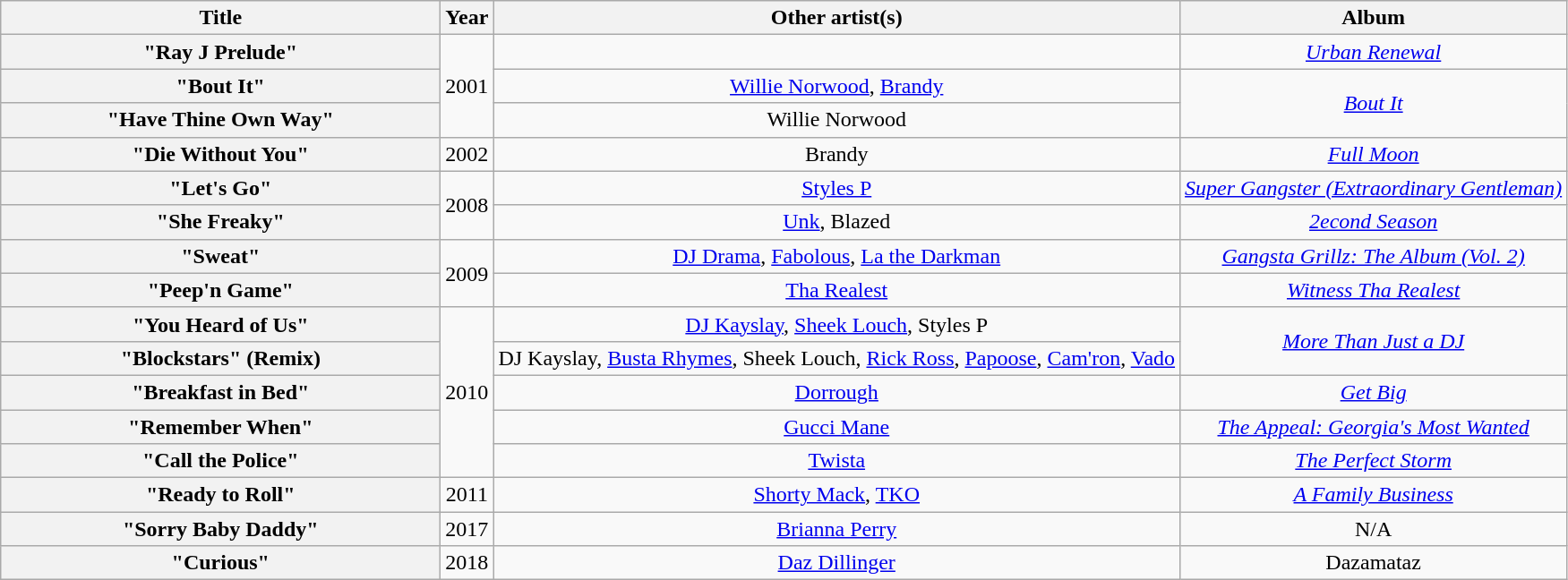<table class="wikitable plainrowheaders" style="text-align:center;" border="1">
<tr>
<th scope="col" style="width:20em;">Title</th>
<th scope="col">Year</th>
<th scope="col">Other artist(s)</th>
<th scope="col">Album</th>
</tr>
<tr>
<th scope="row">"Ray J Prelude"</th>
<td rowspan="3">2001</td>
<td></td>
<td><em><a href='#'>Urban Renewal</a></em></td>
</tr>
<tr>
<th scope="row">"Bout It"</th>
<td><a href='#'>Willie Norwood</a>, <a href='#'>Brandy</a></td>
<td rowspan="2"><em><a href='#'>Bout It</a></em></td>
</tr>
<tr>
<th scope="row">"Have Thine Own Way"</th>
<td>Willie Norwood</td>
</tr>
<tr>
<th scope="row">"Die Without You"</th>
<td>2002</td>
<td>Brandy</td>
<td><em><a href='#'>Full Moon</a></em></td>
</tr>
<tr AZ UNDENIABLE GO GETTA (Feat Ray J>
<th scope="row">"Let's Go"</th>
<td rowspan="2">2008</td>
<td><a href='#'>Styles P</a></td>
<td><em><a href='#'>Super Gangster (Extraordinary Gentleman)</a></em></td>
</tr>
<tr>
<th scope="row">"She Freaky"</th>
<td><a href='#'>Unk</a>, Blazed</td>
<td><em><a href='#'>2econd Season</a></em></td>
</tr>
<tr>
<th scope="row">"Sweat"</th>
<td rowspan="2">2009</td>
<td><a href='#'>DJ Drama</a>, <a href='#'>Fabolous</a>, <a href='#'>La the Darkman</a></td>
<td><em><a href='#'>Gangsta Grillz: The Album (Vol. 2)</a></em></td>
</tr>
<tr>
<th scope="row">"Peep'n Game"</th>
<td><a href='#'>Tha Realest</a></td>
<td><em><a href='#'>Witness Tha Realest</a></em></td>
</tr>
<tr>
<th scope="row">"You Heard of Us"</th>
<td rowspan="5">2010</td>
<td><a href='#'>DJ Kayslay</a>, <a href='#'>Sheek Louch</a>, Styles P</td>
<td rowspan="2"><em><a href='#'>More Than Just a DJ</a></em></td>
</tr>
<tr>
<th scope="row">"Blockstars" (Remix)</th>
<td>DJ Kayslay, <a href='#'>Busta Rhymes</a>, Sheek Louch, <a href='#'>Rick Ross</a>, <a href='#'>Papoose</a>, <a href='#'>Cam'ron</a>, <a href='#'>Vado</a></td>
</tr>
<tr>
<th scope="row">"Breakfast in Bed"</th>
<td><a href='#'>Dorrough</a></td>
<td><em><a href='#'>Get Big</a></em></td>
</tr>
<tr>
<th scope="row">"Remember When"</th>
<td><a href='#'>Gucci Mane</a></td>
<td><em><a href='#'>The Appeal: Georgia's Most Wanted</a></em></td>
</tr>
<tr>
<th scope="row">"Call the Police"</th>
<td><a href='#'>Twista</a></td>
<td><em><a href='#'>The Perfect Storm</a></em></td>
</tr>
<tr>
<th scope="row">"Ready to Roll"</th>
<td>2011</td>
<td><a href='#'>Shorty Mack</a>, <a href='#'>TKO</a></td>
<td><em><a href='#'>A Family Business</a></em></td>
</tr>
<tr>
<th scope="row">"Sorry Baby Daddy"</th>
<td>2017</td>
<td><a href='#'>Brianna Perry</a></td>
<td>N/A</td>
</tr>
<tr>
<th scope="row">"Curious"</th>
<td>2018</td>
<td><a href='#'>Daz Dillinger</a></td>
<td>Dazamataz</td>
</tr>
</table>
